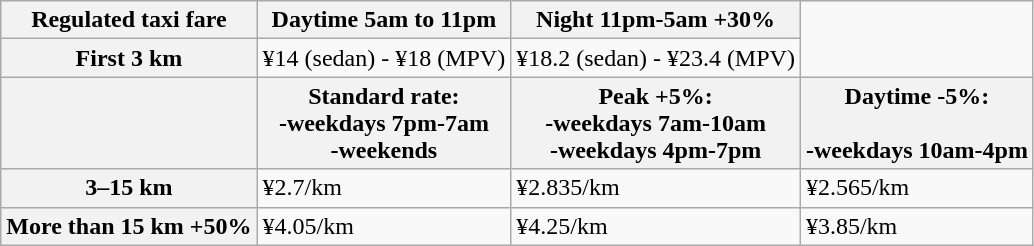<table class="wikitable plainrowheaders">
<tr>
<th scope="row">Regulated taxi fare</th>
<th>Daytime 5am to 11pm</th>
<th>Night 11pm-5am +30%</th>
</tr>
<tr>
<th scope="row">First 3 km</th>
<td>¥14 (sedan) - ¥18 (MPV)</td>
<td>¥18.2 (sedan) - ¥23.4 (MPV)</td>
</tr>
<tr>
<th scope="row"></th>
<th>Standard rate: <br> -weekdays 7pm-7am <br> -weekends</th>
<th>Peak +5%:<br> -weekdays 7am-10am <br>-weekdays 4pm-7pm</th>
<th>Daytime -5%: <br><br>-weekdays 10am-4pm</th>
</tr>
<tr>
<th scope="row">3–15 km</th>
<td>¥2.7/km</td>
<td>¥2.835/km</td>
<td>¥2.565/km</td>
</tr>
<tr>
<th scope="row">More than 15 km +50%</th>
<td>¥4.05/km</td>
<td>¥4.25/km</td>
<td>¥3.85/km</td>
</tr>
</table>
